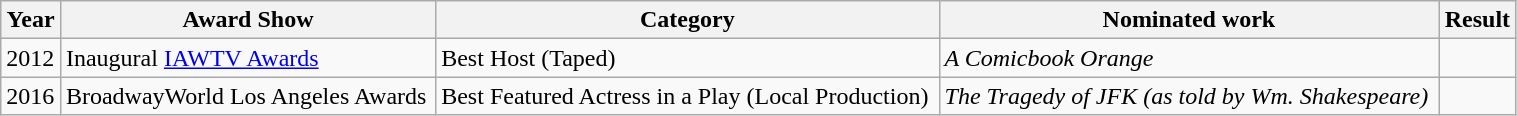<table width="80%" class="wikitable">
<tr>
<th>Year</th>
<th>Award Show</th>
<th>Category</th>
<th>Nominated work</th>
<th>Result</th>
</tr>
<tr>
<td rowspan="1">2012</td>
<td>Inaugural <a href='#'>IAWTV Awards</a></td>
<td>Best Host (Taped)</td>
<td><em>A Comicbook Orange</em></td>
<td></td>
</tr>
<tr>
<td rowspan="1">2016</td>
<td>BroadwayWorld Los Angeles Awards</td>
<td>Best Featured Actress in a Play (Local Production)</td>
<td><em>The Tragedy of JFK (as told by Wm. Shakespeare)</em></td>
<td></td>
</tr>
</table>
